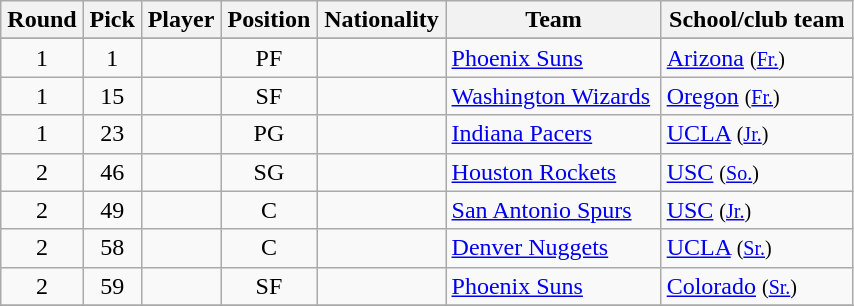<table class="wikitable" width="45%">
<tr>
<th>Round</th>
<th>Pick</th>
<th>Player</th>
<th>Position</th>
<th>Nationality</th>
<th>Team</th>
<th>School/club team</th>
</tr>
<tr>
</tr>
<tr>
<td align=center>1</td>
<td align=center>1</td>
<td></td>
<td align=center>PF</td>
<td></td>
<td><a href='#'>Phoenix Suns</a></td>
<td><a href='#'>Arizona</a> <small>(<a href='#'>Fr.</a>)</small></td>
</tr>
<tr>
<td align=center>1</td>
<td align=center>15</td>
<td></td>
<td align=center>SF</td>
<td></td>
<td><a href='#'>Washington Wizards</a></td>
<td><a href='#'>Oregon</a> <small>(<a href='#'>Fr.</a>)</small></td>
</tr>
<tr>
<td align=center>1</td>
<td align=center>23</td>
<td></td>
<td align=center>PG</td>
<td></td>
<td><a href='#'>Indiana Pacers</a></td>
<td><a href='#'>UCLA</a> <small>(<a href='#'>Jr.</a>)</small></td>
</tr>
<tr>
<td align=center>2</td>
<td align=center>46</td>
<td></td>
<td align=center>SG</td>
<td></td>
<td><a href='#'>Houston Rockets</a></td>
<td><a href='#'>USC</a> <small>(<a href='#'>So.</a>)</small></td>
</tr>
<tr>
<td align=center>2</td>
<td align=center>49</td>
<td></td>
<td align=center>C</td>
<td></td>
<td><a href='#'>San Antonio Spurs</a></td>
<td><a href='#'>USC</a> <small>(<a href='#'>Jr.</a>)</small></td>
</tr>
<tr>
<td align=center>2</td>
<td align=center>58</td>
<td></td>
<td align=center>C</td>
<td></td>
<td><a href='#'>Denver Nuggets</a></td>
<td><a href='#'>UCLA</a> <small>(<a href='#'>Sr.</a>)</small></td>
</tr>
<tr>
<td align=center>2</td>
<td align=center>59</td>
<td></td>
<td align=center>SF</td>
<td></td>
<td><a href='#'>Phoenix Suns</a></td>
<td><a href='#'>Colorado</a>  <small>(<a href='#'>Sr.</a>)</small></td>
</tr>
<tr>
</tr>
</table>
